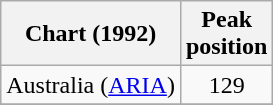<table class="wikitable sortable plainrowheaders">
<tr>
<th scope="col">Chart (1992)</th>
<th scope="col">Peak<br>position</th>
</tr>
<tr>
<td>Australia (<a href='#'>ARIA</a>)</td>
<td align="center">129</td>
</tr>
<tr>
</tr>
<tr>
</tr>
</table>
